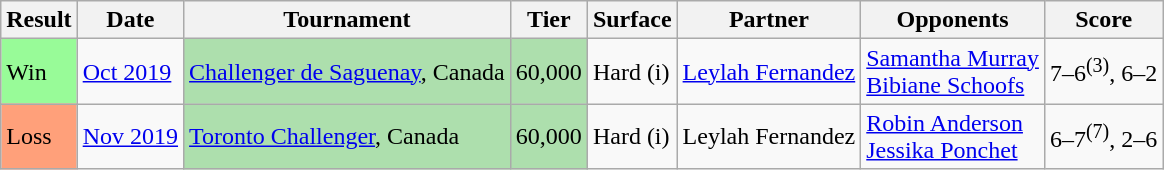<table class="sortable wikitable">
<tr>
<th>Result</th>
<th>Date</th>
<th>Tournament</th>
<th>Tier</th>
<th>Surface</th>
<th>Partner</th>
<th>Opponents</th>
<th class="unsortable">Score</th>
</tr>
<tr>
<td bgcolor="98FB98">Win</td>
<td><a href='#'>Oct 2019</a></td>
<td style="background:#addfad;"><a href='#'>Challenger de Saguenay</a>, Canada</td>
<td style="background:#addfad;">60,000</td>
<td>Hard (i)</td>
<td> <a href='#'>Leylah Fernandez</a></td>
<td> <a href='#'>Samantha Murray</a><br> <a href='#'>Bibiane Schoofs</a></td>
<td>7–6<sup>(3)</sup>, 6–2</td>
</tr>
<tr>
<td bgcolor="ffa07a">Loss</td>
<td><a href='#'>Nov 2019</a></td>
<td style="background:#addfad;"><a href='#'>Toronto Challenger</a>, Canada</td>
<td style="background:#addfad;">60,000</td>
<td>Hard (i)</td>
<td> Leylah Fernandez</td>
<td> <a href='#'>Robin Anderson</a><br> <a href='#'>Jessika Ponchet</a></td>
<td>6–7<sup>(7)</sup>, 2–6</td>
</tr>
</table>
